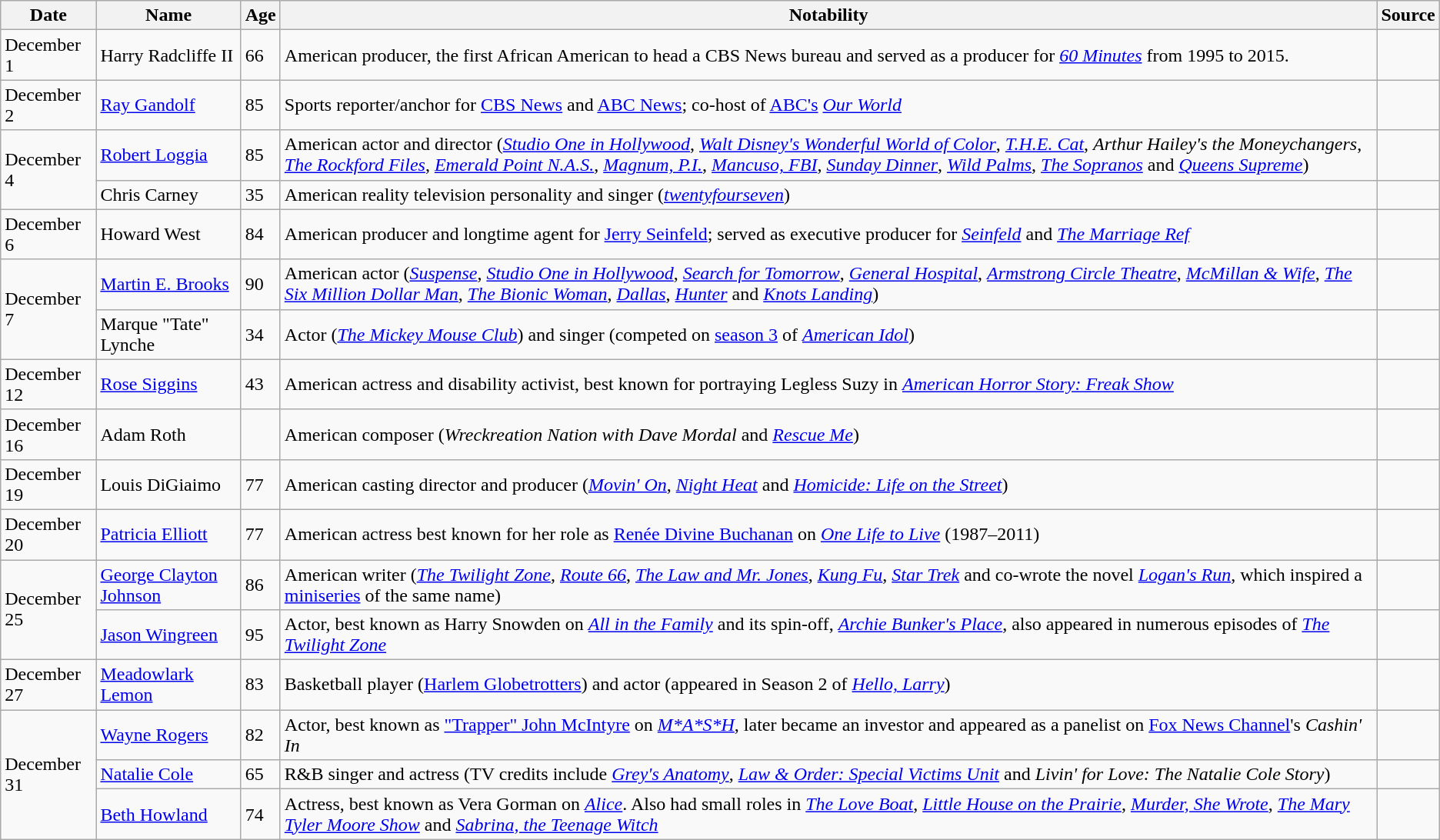<table class="wikitable sortable">
<tr ">
<th>Date</th>
<th>Name</th>
<th>Age</th>
<th class="unsortable">Notability</th>
<th class="unsortable">Source</th>
</tr>
<tr>
<td>December 1</td>
<td>Harry Radcliffe II</td>
<td>66</td>
<td>American producer, the first African American to head a CBS News bureau and served as a producer for <em><a href='#'>60 Minutes</a></em> from 1995 to 2015.</td>
<td></td>
</tr>
<tr>
<td>December 2</td>
<td><a href='#'>Ray Gandolf</a></td>
<td>85</td>
<td>Sports reporter/anchor for <a href='#'>CBS News</a> and <a href='#'>ABC News</a>; co-host of <a href='#'>ABC's</a> <em><a href='#'>Our World</a></em></td>
<td></td>
</tr>
<tr>
<td rowspan=2>December 4</td>
<td><a href='#'>Robert Loggia</a></td>
<td>85</td>
<td>American actor and director (<em><a href='#'>Studio One in Hollywood</a></em>, <em><a href='#'>Walt Disney's Wonderful World of Color</a></em>, <em><a href='#'>T.H.E. Cat</a></em>, <em>Arthur Hailey's the Moneychangers</em>, <em><a href='#'>The Rockford Files</a></em>, <em><a href='#'>Emerald Point N.A.S.</a></em>, <em><a href='#'>Magnum, P.I.</a></em>, <em><a href='#'>Mancuso, FBI</a></em>, <em><a href='#'>Sunday Dinner</a></em>, <em><a href='#'>Wild Palms</a></em>, <em><a href='#'>The Sopranos</a></em> and <em><a href='#'>Queens Supreme</a></em>)</td>
<td></td>
</tr>
<tr>
<td>Chris Carney</td>
<td>35</td>
<td>American reality television personality and singer (<em><a href='#'>twentyfourseven</a></em>)</td>
<td></td>
</tr>
<tr>
<td>December 6</td>
<td>Howard West</td>
<td>84</td>
<td>American producer and longtime agent for <a href='#'>Jerry Seinfeld</a>; served as executive producer for <em><a href='#'>Seinfeld</a></em> and <em><a href='#'>The Marriage Ref</a></em></td>
<td></td>
</tr>
<tr>
<td rowspan=2>December 7</td>
<td><a href='#'>Martin E. Brooks</a></td>
<td>90</td>
<td>American actor (<em><a href='#'>Suspense</a></em>, <em><a href='#'>Studio One in Hollywood</a></em>, <em><a href='#'>Search for Tomorrow</a></em>, <em><a href='#'>General Hospital</a></em>, <em><a href='#'>Armstrong Circle Theatre</a></em>, <em><a href='#'>McMillan & Wife</a></em>, <em><a href='#'>The Six Million Dollar Man</a></em>, <em><a href='#'>The Bionic Woman</a></em>, <em><a href='#'>Dallas</a></em>, <em><a href='#'>Hunter</a></em> and <em><a href='#'>Knots Landing</a></em>)</td>
<td></td>
</tr>
<tr>
<td>Marque "Tate" Lynche</td>
<td>34</td>
<td>Actor (<em><a href='#'>The Mickey Mouse Club</a></em>) and singer (competed on <a href='#'>season 3</a> of <em><a href='#'>American Idol</a></em>)</td>
<td></td>
</tr>
<tr>
<td>December 12</td>
<td><a href='#'>Rose Siggins</a></td>
<td>43</td>
<td>American actress and disability activist, best known for portraying Legless Suzy in <em><a href='#'>American Horror Story: Freak Show</a></em></td>
<td></td>
</tr>
<tr>
<td>December 16</td>
<td>Adam Roth</td>
<td></td>
<td>American composer (<em>Wreckreation Nation with Dave Mordal</em> and <em><a href='#'>Rescue Me</a></em>)</td>
<td></td>
</tr>
<tr>
<td>December 19</td>
<td>Louis DiGiaimo</td>
<td>77</td>
<td>American casting director and producer (<em><a href='#'>Movin' On</a></em>, <em><a href='#'>Night Heat</a></em> and <em><a href='#'>Homicide: Life on the Street</a></em>)</td>
<td></td>
</tr>
<tr>
<td>December 20</td>
<td><a href='#'>Patricia Elliott</a></td>
<td>77</td>
<td>American actress best known for her role as <a href='#'>Renée Divine Buchanan</a> on <em><a href='#'>One Life to Live</a></em> (1987–2011)</td>
<td></td>
</tr>
<tr>
<td rowspan=2>December 25</td>
<td><a href='#'>George Clayton Johnson</a></td>
<td>86</td>
<td>American writer (<em><a href='#'>The Twilight Zone</a></em>, <em><a href='#'>Route 66</a></em>, <em><a href='#'>The Law and Mr. Jones</a></em>, <em><a href='#'>Kung Fu</a></em>, <em><a href='#'>Star Trek</a></em> and co-wrote the novel <em><a href='#'>Logan's Run</a></em>, which inspired a <a href='#'>miniseries</a> of the same name)</td>
<td></td>
</tr>
<tr>
<td><a href='#'>Jason Wingreen</a></td>
<td>95</td>
<td>Actor, best known as Harry Snowden on <em><a href='#'>All in the Family</a></em> and its spin-off, <em><a href='#'>Archie Bunker's Place</a></em>, also appeared in numerous episodes of <em><a href='#'>The Twilight Zone</a></em></td>
<td></td>
</tr>
<tr>
<td>December 27</td>
<td><a href='#'>Meadowlark Lemon</a></td>
<td>83</td>
<td>Basketball player (<a href='#'>Harlem Globetrotters</a>) and actor (appeared in Season 2 of <em><a href='#'>Hello, Larry</a></em>)</td>
<td></td>
</tr>
<tr>
<td rowspan=3>December 31</td>
<td><a href='#'>Wayne Rogers</a></td>
<td>82</td>
<td>Actor, best known as <a href='#'>"Trapper" John McIntyre</a> on <em><a href='#'>M*A*S*H</a></em>, later became an investor and appeared as a panelist on <a href='#'>Fox News Channel</a>'s <em>Cashin' In</em></td>
<td></td>
</tr>
<tr>
<td><a href='#'>Natalie Cole</a></td>
<td>65</td>
<td>R&B singer and actress (TV credits include <em><a href='#'>Grey's Anatomy</a></em>, <em><a href='#'>Law & Order: Special Victims Unit</a></em> and <em>Livin' for Love: The Natalie Cole Story</em>)</td>
<td></td>
</tr>
<tr>
<td><a href='#'>Beth Howland</a></td>
<td>74</td>
<td>Actress, best known as Vera Gorman on <em><a href='#'>Alice</a></em>. Also had small roles in <em><a href='#'>The Love Boat</a></em>, <em><a href='#'>Little House on the Prairie</a></em>, <em><a href='#'>Murder, She Wrote</a></em>, <em><a href='#'>The Mary Tyler Moore Show</a></em> and <em><a href='#'>Sabrina, the Teenage Witch</a></em></td>
<td></td>
</tr>
</table>
